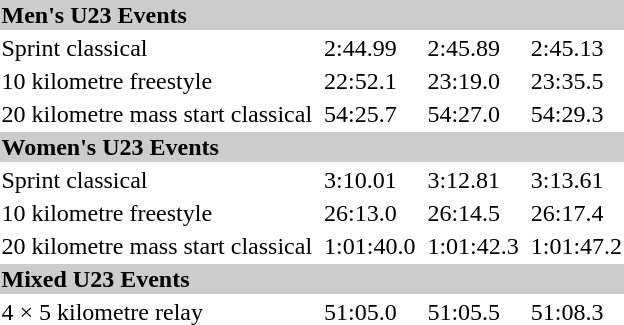<table>
<tr style="background:#ccc;">
<td colspan=7><strong>Men's U23 Events</strong></td>
</tr>
<tr>
<td>Sprint classical</td>
<td></td>
<td>2:44.99</td>
<td></td>
<td>2:45.89</td>
<td></td>
<td>2:45.13</td>
</tr>
<tr>
<td>10 kilometre freestyle</td>
<td></td>
<td>22:52.1</td>
<td></td>
<td>23:19.0</td>
<td></td>
<td>23:35.5</td>
</tr>
<tr>
<td>20 kilometre mass start classical</td>
<td></td>
<td>54:25.7</td>
<td></td>
<td>54:27.0</td>
<td></td>
<td>54:29.3</td>
</tr>
<tr style="background:#ccc;">
<td colspan=7><strong>Women's U23 Events</strong></td>
</tr>
<tr>
<td>Sprint classical</td>
<td></td>
<td>3:10.01</td>
<td></td>
<td>3:12.81</td>
<td></td>
<td>3:13.61</td>
</tr>
<tr>
<td>10 kilometre freestyle</td>
<td></td>
<td>26:13.0</td>
<td></td>
<td>26:14.5</td>
<td></td>
<td>26:17.4</td>
</tr>
<tr>
<td>20 kilometre mass start classical</td>
<td></td>
<td>1:01:40.0</td>
<td></td>
<td>1:01:42.3</td>
<td></td>
<td>1:01:47.2</td>
</tr>
<tr style="background:#ccc;">
<td colspan=7><strong>Mixed U23 Events</strong></td>
</tr>
<tr>
<td>4 × 5 kilometre relay</td>
<td></td>
<td>51:05.0</td>
<td></td>
<td>51:05.5</td>
<td></td>
<td>51:08.3</td>
</tr>
</table>
